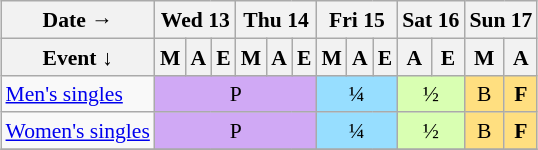<table class="wikitable" style="margin:0.5em auto; font-size:90%; line-height:1.25em;">
<tr style="text-align:center;">
<th>Date →</th>
<th colspan="3">Wed 13</th>
<th colspan="3">Thu 14</th>
<th colspan="3">Fri 15</th>
<th colspan="2">Sat 16</th>
<th colspan="2">Sun 17</th>
</tr>
<tr>
<th>Event   ↓</th>
<th>M</th>
<th>A</th>
<th>E</th>
<th>M</th>
<th>A</th>
<th>E</th>
<th>M</th>
<th>A</th>
<th>E</th>
<th>A</th>
<th>E</th>
<th>M</th>
<th>A</th>
</tr>
<tr style="text-align:center;">
<td style="text-align:left;"><a href='#'>Men's singles</a></td>
<td colspan="6" style="background-color:#D0A9F5">P</td>
<td colspan="3" style="background-color:#97DEFF">¼</td>
<td colspan="2" style="background-color:#D9FFB2;">½</td>
<td style="background-color:#FFDF80;">B</td>
<td style="background-color:#FFDF80;"><strong>F</strong></td>
</tr>
<tr style="text-align:center;">
<td style="text-align:left;"><a href='#'>Women's singles</a></td>
<td colspan="6" style="background-color:#D0A9F5">P</td>
<td colspan="3" style="background-color:#97DEFF">¼</td>
<td colspan="2" style="background-color:#D9FFB2;">½</td>
<td style="background-color:#FFDF80;">B</td>
<td style="background-color:#FFDF80;"><strong>F</strong></td>
</tr>
<tr>
</tr>
</table>
